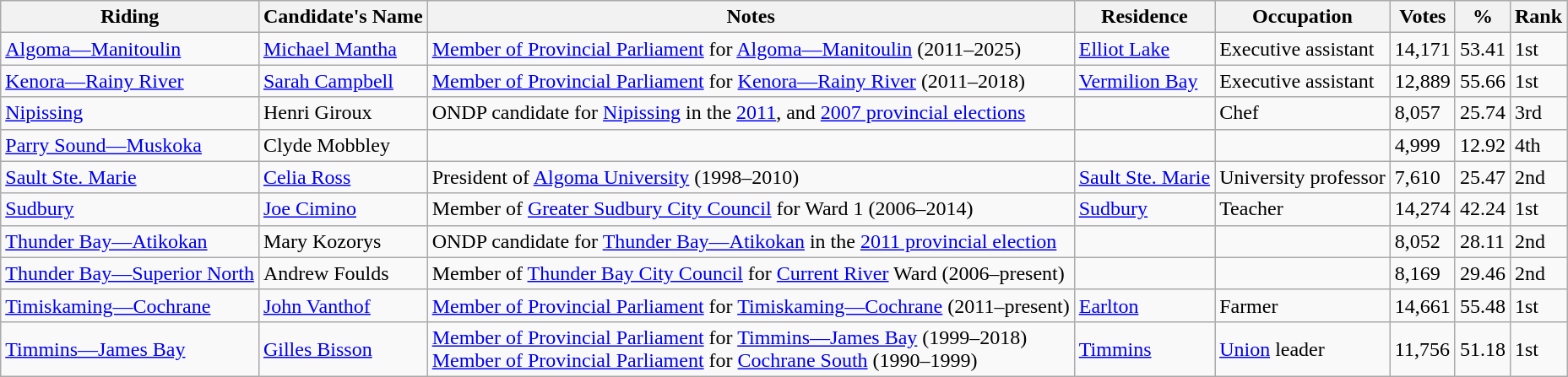<table class="wikitable sortable">
<tr>
<th>Riding<br></th>
<th>Candidate's Name</th>
<th>Notes</th>
<th>Residence</th>
<th>Occupation</th>
<th>Votes</th>
<th>%</th>
<th>Rank</th>
</tr>
<tr>
<td><a href='#'>Algoma—Manitoulin</a></td>
<td><a href='#'>Michael Mantha</a></td>
<td><a href='#'>Member of Provincial Parliament</a> for <a href='#'>Algoma—Manitoulin</a> (2011–2025)</td>
<td><a href='#'>Elliot Lake</a></td>
<td>Executive assistant</td>
<td>14,171</td>
<td>53.41</td>
<td>1st</td>
</tr>
<tr>
<td><a href='#'>Kenora—Rainy River</a></td>
<td><a href='#'>Sarah Campbell</a></td>
<td><a href='#'>Member of Provincial Parliament</a> for <a href='#'>Kenora—Rainy River</a> (2011–2018)</td>
<td><a href='#'>Vermilion Bay</a></td>
<td>Executive assistant</td>
<td>12,889</td>
<td>55.66</td>
<td>1st</td>
</tr>
<tr>
<td><a href='#'>Nipissing</a></td>
<td>Henri Giroux</td>
<td>ONDP candidate for <a href='#'>Nipissing</a> in the <a href='#'>2011</a>, and <a href='#'>2007 provincial elections</a></td>
<td></td>
<td>Chef</td>
<td>8,057</td>
<td>25.74</td>
<td>3rd</td>
</tr>
<tr>
<td><a href='#'>Parry Sound—Muskoka</a></td>
<td>Clyde Mobbley</td>
<td></td>
<td></td>
<td></td>
<td>4,999</td>
<td>12.92</td>
<td>4th</td>
</tr>
<tr>
<td><a href='#'>Sault Ste. Marie</a></td>
<td><a href='#'>Celia Ross</a></td>
<td>President of <a href='#'>Algoma University</a> (1998–2010)</td>
<td><a href='#'>Sault Ste. Marie</a></td>
<td>University professor</td>
<td>7,610</td>
<td>25.47</td>
<td>2nd</td>
</tr>
<tr>
<td><a href='#'>Sudbury</a></td>
<td><a href='#'>Joe Cimino</a></td>
<td>Member of <a href='#'>Greater Sudbury City Council</a> for Ward 1 (2006–2014)</td>
<td><a href='#'>Sudbury</a></td>
<td>Teacher</td>
<td>14,274</td>
<td>42.24</td>
<td>1st</td>
</tr>
<tr>
<td><a href='#'>Thunder Bay—Atikokan</a></td>
<td>Mary Kozorys</td>
<td>ONDP candidate for <a href='#'>Thunder Bay—Atikokan</a> in the <a href='#'>2011 provincial election</a></td>
<td></td>
<td></td>
<td>8,052</td>
<td>28.11</td>
<td>2nd</td>
</tr>
<tr>
<td><a href='#'>Thunder Bay—Superior North</a></td>
<td>Andrew Foulds</td>
<td>Member of <a href='#'>Thunder Bay City Council</a> for <a href='#'>Current River</a> Ward (2006–present)</td>
<td></td>
<td></td>
<td>8,169</td>
<td>29.46</td>
<td>2nd</td>
</tr>
<tr>
<td><a href='#'>Timiskaming—Cochrane</a></td>
<td><a href='#'>John Vanthof</a></td>
<td><a href='#'>Member of Provincial Parliament</a> for <a href='#'>Timiskaming—Cochrane</a> (2011–present)</td>
<td><a href='#'>Earlton</a></td>
<td>Farmer</td>
<td>14,661</td>
<td>55.48</td>
<td>1st</td>
</tr>
<tr>
<td><a href='#'>Timmins—James Bay</a></td>
<td><a href='#'>Gilles Bisson</a></td>
<td><a href='#'>Member of Provincial Parliament</a> for <a href='#'>Timmins—James Bay</a> (1999–2018) <br> <a href='#'>Member of Provincial Parliament</a> for <a href='#'>Cochrane South</a> (1990–1999)</td>
<td><a href='#'>Timmins</a></td>
<td><a href='#'>Union</a> leader</td>
<td>11,756</td>
<td>51.18</td>
<td>1st</td>
</tr>
</table>
